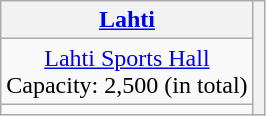<table class="wikitable" style="text-align:center;">
<tr>
<th><a href='#'>Lahti</a></th>
<th rowspan=9></th>
</tr>
<tr>
<td><a href='#'>Lahti Sports Hall</a><br>Capacity: 2,500  (in total)</td>
</tr>
<tr>
<td></td>
</tr>
</table>
